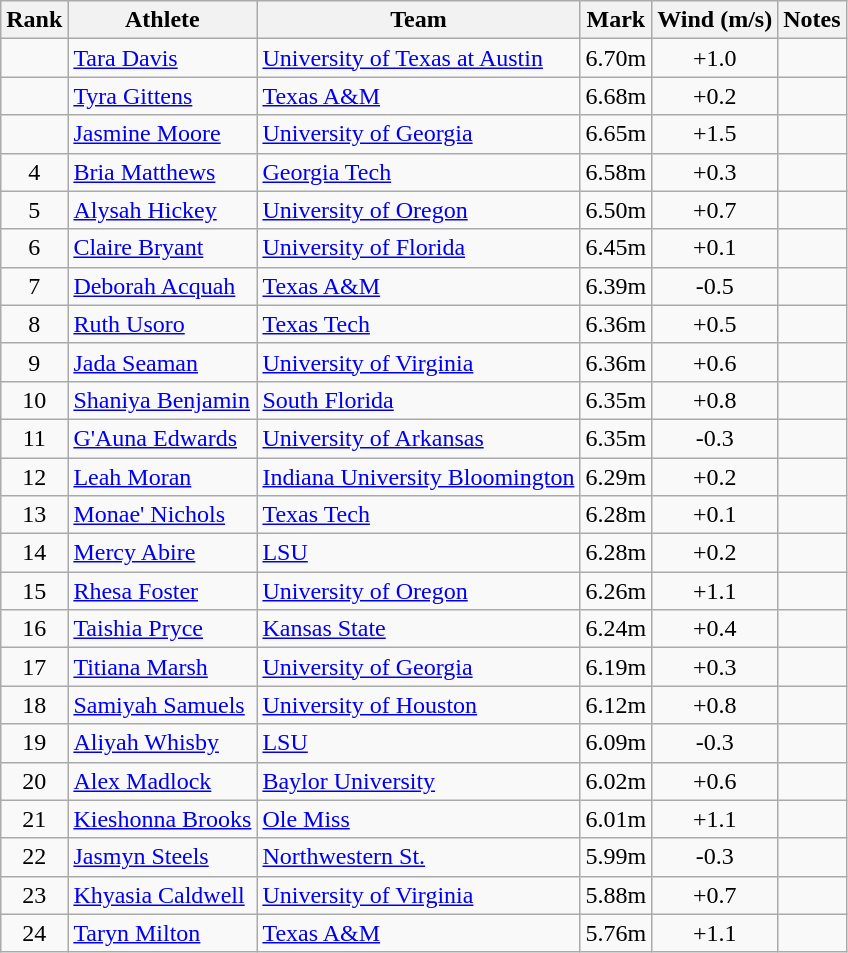<table class="wikitable sortable" style="text-align:center">
<tr>
<th>Rank</th>
<th>Athlete</th>
<th>Team</th>
<th>Mark</th>
<th>Wind (m/s)</th>
<th>Notes</th>
</tr>
<tr>
<td></td>
<td align=left><a href='#'>Tara Davis</a></td>
<td align=left><a href='#'>University of Texas at Austin</a></td>
<td>6.70m</td>
<td>+1.0</td>
<td></td>
</tr>
<tr>
<td></td>
<td align=left><a href='#'>Tyra Gittens</a></td>
<td align=left><a href='#'>Texas A&M</a></td>
<td>6.68m</td>
<td>+0.2</td>
<td></td>
</tr>
<tr>
<td></td>
<td align=left><a href='#'>Jasmine Moore</a></td>
<td align=left><a href='#'>University of Georgia</a></td>
<td>6.65m</td>
<td>+1.5</td>
<td></td>
</tr>
<tr>
<td>4</td>
<td align=left><a href='#'>Bria Matthews</a></td>
<td align=left><a href='#'>Georgia Tech</a></td>
<td>6.58m</td>
<td>+0.3</td>
<td></td>
</tr>
<tr>
<td>5</td>
<td align=left><a href='#'>Alysah Hickey</a></td>
<td align=left><a href='#'>University of Oregon</a></td>
<td>6.50m</td>
<td>+0.7</td>
<td></td>
</tr>
<tr>
<td>6</td>
<td align=left><a href='#'>Claire Bryant</a></td>
<td align=left><a href='#'>University of Florida</a></td>
<td>6.45m</td>
<td>+0.1</td>
<td></td>
</tr>
<tr>
<td>7</td>
<td align=left><a href='#'>Deborah Acquah</a></td>
<td align=left><a href='#'>Texas A&M</a></td>
<td>6.39m</td>
<td>-0.5</td>
<td></td>
</tr>
<tr>
<td>8</td>
<td align=left><a href='#'>Ruth Usoro</a></td>
<td align=left><a href='#'>Texas Tech</a></td>
<td>6.36m</td>
<td>+0.5</td>
<td></td>
</tr>
<tr>
<td>9</td>
<td align=left><a href='#'>Jada Seaman</a></td>
<td align=left><a href='#'>University of Virginia</a></td>
<td>6.36m</td>
<td>+0.6</td>
<td></td>
</tr>
<tr>
<td>10</td>
<td align=left><a href='#'>Shaniya Benjamin</a></td>
<td align=left><a href='#'>South Florida</a></td>
<td>6.35m</td>
<td>+0.8</td>
<td></td>
</tr>
<tr>
<td>11</td>
<td align=left><a href='#'>G'Auna Edwards</a></td>
<td align=left><a href='#'>University of Arkansas</a></td>
<td>6.35m</td>
<td>-0.3</td>
<td></td>
</tr>
<tr>
<td>12</td>
<td align=left><a href='#'>Leah Moran</a></td>
<td align=left><a href='#'>Indiana University Bloomington</a></td>
<td>6.29m</td>
<td>+0.2</td>
<td></td>
</tr>
<tr>
<td>13</td>
<td align=left><a href='#'>Monae' Nichols</a></td>
<td align=left><a href='#'>Texas Tech</a></td>
<td>6.28m</td>
<td>+0.1</td>
<td></td>
</tr>
<tr>
<td>14</td>
<td align=left><a href='#'>Mercy Abire</a></td>
<td align=left><a href='#'>LSU</a></td>
<td>6.28m</td>
<td>+0.2</td>
<td></td>
</tr>
<tr>
<td>15</td>
<td align=left><a href='#'>Rhesa Foster</a></td>
<td align=left><a href='#'>University of Oregon</a></td>
<td>6.26m</td>
<td>+1.1</td>
<td></td>
</tr>
<tr>
<td>16</td>
<td align=left><a href='#'>Taishia Pryce</a></td>
<td align=left><a href='#'>Kansas State</a></td>
<td>6.24m</td>
<td>+0.4</td>
<td></td>
</tr>
<tr>
<td>17</td>
<td align=left><a href='#'>Titiana Marsh</a></td>
<td align=left><a href='#'>University of Georgia</a></td>
<td>6.19m</td>
<td>+0.3</td>
<td></td>
</tr>
<tr>
<td>18</td>
<td align=left><a href='#'>Samiyah Samuels</a></td>
<td align=left><a href='#'>University of Houston</a></td>
<td>6.12m</td>
<td>+0.8</td>
<td></td>
</tr>
<tr>
<td>19</td>
<td align=left><a href='#'>Aliyah Whisby</a></td>
<td align=left><a href='#'>LSU</a></td>
<td>6.09m</td>
<td>-0.3</td>
<td></td>
</tr>
<tr>
<td>20</td>
<td align=left><a href='#'>Alex Madlock</a></td>
<td align=left><a href='#'>Baylor University</a></td>
<td>6.02m</td>
<td>+0.6</td>
<td></td>
</tr>
<tr>
<td>21</td>
<td align=left><a href='#'>Kieshonna Brooks</a></td>
<td align=left><a href='#'>Ole Miss</a></td>
<td>6.01m</td>
<td>+1.1</td>
<td></td>
</tr>
<tr>
<td>22</td>
<td align=left><a href='#'>Jasmyn Steels</a></td>
<td align=left><a href='#'>Northwestern St.</a></td>
<td>5.99m</td>
<td>-0.3</td>
<td></td>
</tr>
<tr>
<td>23</td>
<td align=left><a href='#'>Khyasia Caldwell</a></td>
<td align=left><a href='#'>University of Virginia</a></td>
<td>5.88m</td>
<td>+0.7</td>
<td></td>
</tr>
<tr>
<td>24</td>
<td align=left><a href='#'>Taryn Milton</a></td>
<td align=left><a href='#'>Texas A&M</a></td>
<td>5.76m</td>
<td>+1.1</td>
<td></td>
</tr>
</table>
